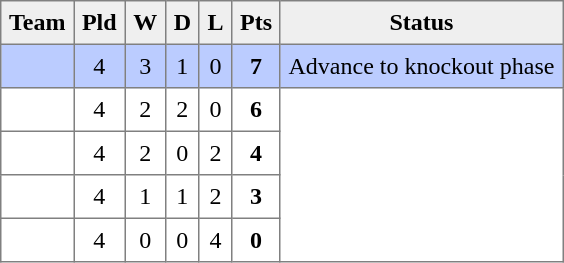<table style=border-collapse:collapse border=1 cellspacing=0 cellpadding=5>
<tr align=center bgcolor=#efefef>
<th>Team</th>
<th>Pld</th>
<th>W</th>
<th>D</th>
<th>L</th>
<th>Pts</th>
<th>Status</th>
</tr>
<tr align=center style="background:#bbccff;">
<td style="text-align:left;"> </td>
<td>4</td>
<td>3</td>
<td>1</td>
<td>0</td>
<td><strong>7</strong></td>
<td rowspan=1>Advance to knockout phase</td>
</tr>
<tr align=center style="background:#FFFFFF;">
<td style="text-align:left;"> </td>
<td>4</td>
<td>2</td>
<td>2</td>
<td>0</td>
<td><strong>6</strong></td>
<td rowspan=4></td>
</tr>
<tr align=center style="background:#FFFFFF;">
<td style="text-align:left;"> </td>
<td>4</td>
<td>2</td>
<td>0</td>
<td>2</td>
<td><strong>4</strong></td>
</tr>
<tr align=center style="background:#FFFFFF;">
<td style="text-align:left;"> </td>
<td>4</td>
<td>1</td>
<td>1</td>
<td>2</td>
<td><strong>3</strong></td>
</tr>
<tr align=center style="background:#FFFFFF;">
<td style="text-align:left;"> </td>
<td>4</td>
<td>0</td>
<td>0</td>
<td>4</td>
<td><strong>0</strong></td>
</tr>
</table>
